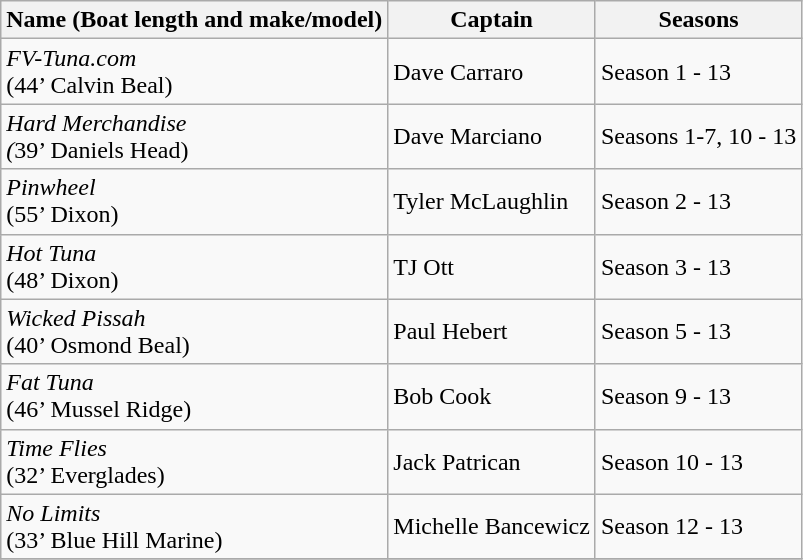<table class="wikitable">
<tr>
<th>Name (Boat length and make/model)</th>
<th>Captain</th>
<th>Seasons</th>
</tr>
<tr>
<td><em>FV-Tuna.com</em><br>(44’ Calvin Beal)</td>
<td>Dave Carraro</td>
<td>Season 1 - 13</td>
</tr>
<tr>
<td><em>Hard Merchandise</em><br><em>(</em>39’ Daniels Head)</td>
<td>Dave Marciano</td>
<td>Seasons 1-7, 10 - 13</td>
</tr>
<tr>
<td><em>Pinwheel</em><br>(55’ Dixon)</td>
<td>Tyler McLaughlin</td>
<td>Season 2 - 13</td>
</tr>
<tr>
<td><em>Hot Tuna</em><br>(48’ Dixon)</td>
<td>TJ Ott</td>
<td>Season 3 - 13</td>
</tr>
<tr>
<td><em>Wicked Pissah</em><br>(40’ Osmond Beal)</td>
<td>Paul Hebert</td>
<td>Season 5 - 13</td>
</tr>
<tr>
<td><em>Fat Tuna</em><br>(46’ Mussel Ridge)</td>
<td>Bob Cook</td>
<td>Season 9 - 13</td>
</tr>
<tr>
<td><em>Time Flies</em><br>(32’ Everglades)</td>
<td>Jack Patrican</td>
<td>Season 10 - 13</td>
</tr>
<tr>
<td><em>No Limits</em><br>(33’ Blue Hill Marine)</td>
<td>Michelle Bancewicz</td>
<td>Season 12 - 13</td>
</tr>
<tr>
</tr>
</table>
